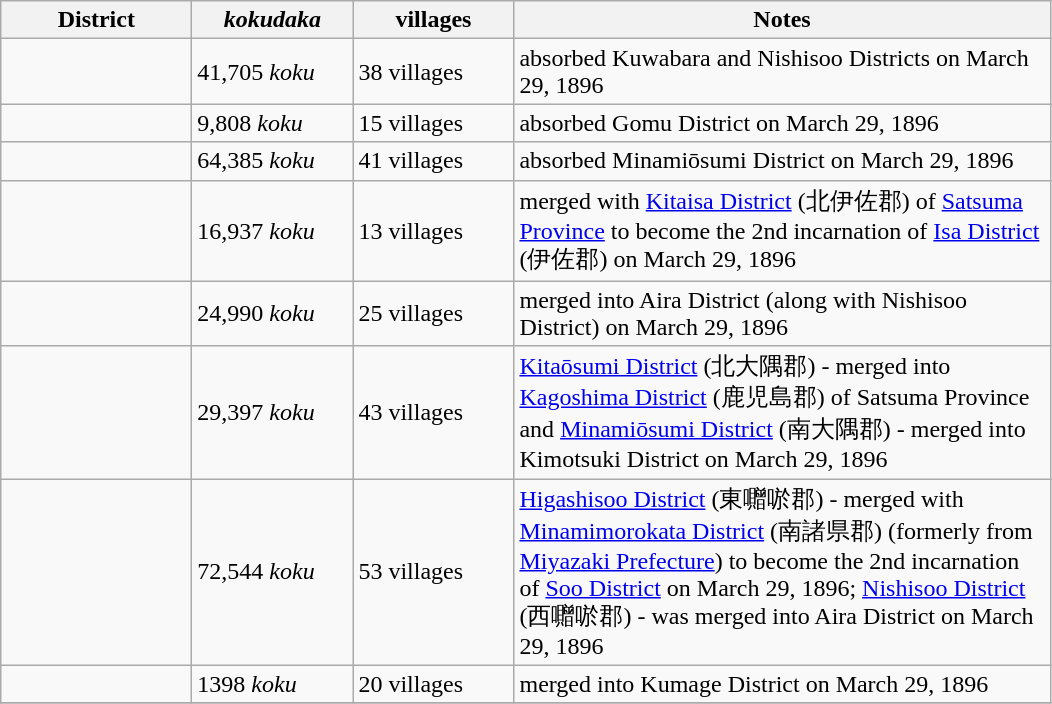<table class="wikitable">
<tr>
<th scope=col style="width: 120px;">District</th>
<th scope=col style="width: 100px;"><em>kokudaka</em></th>
<th scope=col style="width: 100px;">villages</th>
<th scope=col style="width: 350px;">Notes</th>
</tr>
<tr>
<td></td>
<td>41,705 <em>koku</em></td>
<td>38 villages</td>
<td>absorbed Kuwabara and Nishisoo Districts on March 29, 1896</td>
</tr>
<tr>
<td></td>
<td>9,808 <em>koku</em></td>
<td>15 villages</td>
<td>absorbed Gomu District on March 29, 1896</td>
</tr>
<tr>
<td></td>
<td>64,385 <em>koku</em></td>
<td>41 villages</td>
<td>absorbed Minamiōsumi District on March 29, 1896</td>
</tr>
<tr>
<td></td>
<td>16,937 <em>koku</em></td>
<td>13 villages</td>
<td>merged with <a href='#'>Kitaisa District</a> (北伊佐郡) of <a href='#'>Satsuma Province</a> to become the 2nd incarnation of <a href='#'>Isa District</a> (伊佐郡) on March 29, 1896</td>
</tr>
<tr>
<td></td>
<td>24,990 <em>koku</em></td>
<td>25 villages</td>
<td>merged into Aira District (along with Nishisoo District) on March 29, 1896</td>
</tr>
<tr>
<td></td>
<td>29,397 <em>koku</em></td>
<td>43 villages</td>
<td><a href='#'>Kitaōsumi District</a> (北大隅郡) - merged into <a href='#'>Kagoshima District</a> (鹿児島郡) of Satsuma Province and <a href='#'>Minamiōsumi District</a> (南大隅郡) - merged into Kimotsuki District on March 29, 1896</td>
</tr>
<tr>
<td></td>
<td>72,544 <em>koku</em></td>
<td>53 villages</td>
<td><a href='#'>Higashisoo District</a> (東囎唹郡) - merged with <a href='#'>Minamimorokata District</a> (南諸県郡) (formerly from <a href='#'>Miyazaki Prefecture</a>) to become the 2nd incarnation of <a href='#'>Soo District</a> on March 29, 1896; <a href='#'>Nishisoo District</a> (西囎唹郡) - was merged into Aira District on March 29, 1896</td>
</tr>
<tr>
<td></td>
<td>1398 <em>koku</em></td>
<td>20 villages</td>
<td>merged into Kumage District on March 29, 1896</td>
</tr>
<tr>
</tr>
</table>
